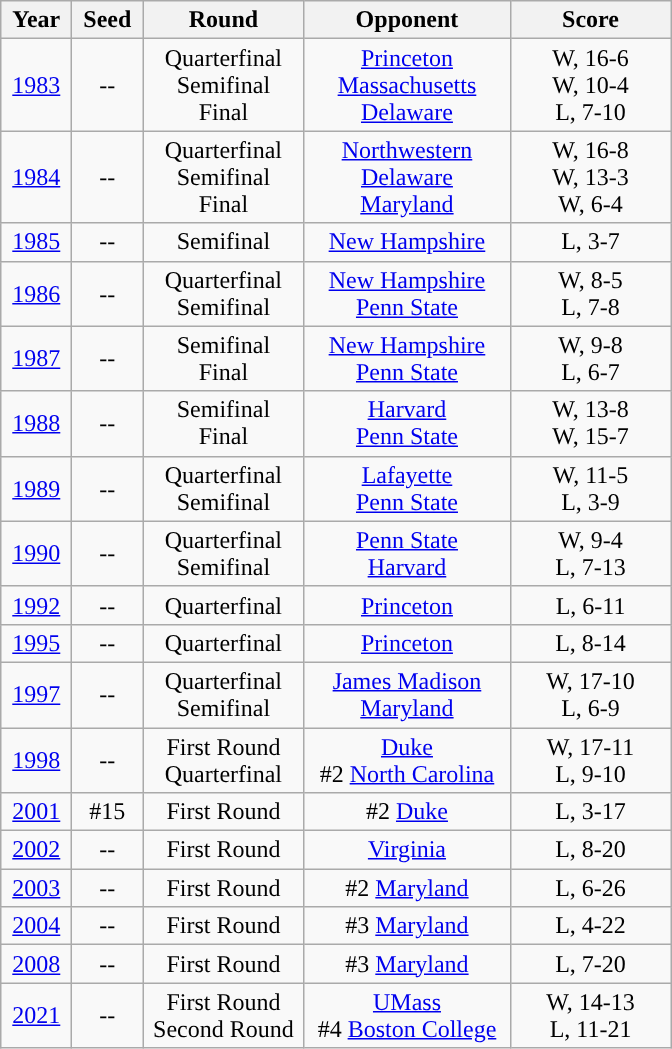<table class="wikitable">
<tr>
<th style="width:40px; ">Year</th>
<th style="width:40px; ">Seed</th>
<th style="width:100px; ">Round</th>
<th style="width:130px; ">Opponent</th>
<th style="width:100px; ">Score</th>
</tr>
<tr align="center">
<td><a href='#'>1983</a></td>
<td>--</td>
<td>Quarterfinal<br>Semifinal<br>Final</td>
<td><a href='#'>Princeton</a><br><a href='#'>Massachusetts</a><br><a href='#'>Delaware</a></td>
<td>W, 16-6<br>W, 10-4<br>L, 7-10</td>
</tr>
<tr align="center">
<td><a href='#'>1984</a></td>
<td>--</td>
<td>Quarterfinal<br>Semifinal<br>Final</td>
<td><a href='#'>Northwestern</a><br><a href='#'>Delaware</a><br><a href='#'>Maryland</a></td>
<td>W, 16-8<br>W, 13-3<br>W, 6-4</td>
</tr>
<tr align="center">
<td><a href='#'>1985</a></td>
<td>--</td>
<td>Semifinal</td>
<td><a href='#'>New Hampshire</a></td>
<td>L, 3-7</td>
</tr>
<tr align="center">
<td><a href='#'>1986</a></td>
<td>--</td>
<td>Quarterfinal<br>Semifinal</td>
<td><a href='#'>New Hampshire</a><br><a href='#'>Penn State</a></td>
<td>W, 8-5<br>L, 7-8</td>
</tr>
<tr align="center">
<td><a href='#'>1987</a></td>
<td>--</td>
<td>Semifinal<br>Final</td>
<td><a href='#'>New Hampshire</a><br><a href='#'>Penn State</a></td>
<td>W, 9-8<br>L, 6-7</td>
</tr>
<tr align="center">
<td><a href='#'>1988</a></td>
<td>--</td>
<td>Semifinal<br>Final</td>
<td><a href='#'>Harvard</a><br><a href='#'>Penn State</a></td>
<td>W, 13-8<br>W, 15-7</td>
</tr>
<tr align="center">
<td><a href='#'>1989</a></td>
<td>--</td>
<td>Quarterfinal<br>Semifinal</td>
<td><a href='#'>Lafayette</a><br><a href='#'>Penn State</a></td>
<td>W, 11-5<br>L, 3-9</td>
</tr>
<tr align="center">
<td><a href='#'>1990</a></td>
<td>--</td>
<td>Quarterfinal<br>Semifinal</td>
<td><a href='#'>Penn State</a><br><a href='#'>Harvard</a></td>
<td>W, 9-4<br>L, 7-13</td>
</tr>
<tr align="center">
<td><a href='#'>1992</a></td>
<td>--</td>
<td>Quarterfinal</td>
<td><a href='#'>Princeton</a></td>
<td>L, 6-11</td>
</tr>
<tr align="center">
<td><a href='#'>1995</a></td>
<td>--</td>
<td>Quarterfinal</td>
<td><a href='#'>Princeton</a></td>
<td>L, 8-14</td>
</tr>
<tr align="center">
<td><a href='#'>1997</a></td>
<td>--</td>
<td>Quarterfinal<br>Semifinal</td>
<td><a href='#'>James Madison</a><br><a href='#'>Maryland</a></td>
<td>W, 17-10<br>L, 6-9</td>
</tr>
<tr align="center">
<td><a href='#'>1998</a></td>
<td>--</td>
<td>First Round<br>Quarterfinal</td>
<td><a href='#'>Duke</a><br>#2 <a href='#'>North Carolina</a></td>
<td>W, 17-11<br>L, 9-10</td>
</tr>
<tr align="center">
<td><a href='#'>2001</a></td>
<td>#15</td>
<td>First Round</td>
<td>#2 <a href='#'>Duke</a></td>
<td>L, 3-17</td>
</tr>
<tr align="center">
<td><a href='#'>2002</a></td>
<td>--</td>
<td>First Round</td>
<td><a href='#'>Virginia</a></td>
<td>L, 8-20</td>
</tr>
<tr align="center">
<td><a href='#'>2003</a></td>
<td>--</td>
<td>First Round</td>
<td>#2 <a href='#'>Maryland</a></td>
<td>L, 6-26</td>
</tr>
<tr align="center">
<td><a href='#'>2004</a></td>
<td>--</td>
<td>First Round</td>
<td>#3 <a href='#'>Maryland</a></td>
<td>L, 4-22</td>
</tr>
<tr align="center">
<td><a href='#'>2008</a></td>
<td>--</td>
<td>First Round</td>
<td>#3 <a href='#'>Maryland</a></td>
<td>L, 7-20</td>
</tr>
<tr align="center">
<td><a href='#'>2021</a></td>
<td>--</td>
<td>First Round<br>Second Round</td>
<td><a href='#'>UMass</a><br>#4 <a href='#'>Boston College</a></td>
<td>W, 14-13<br>L, 11-21</td>
</tr>
</table>
